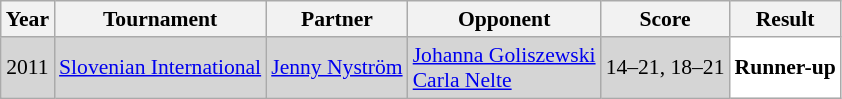<table class="sortable wikitable" style="font-size: 90%;">
<tr>
<th>Year</th>
<th>Tournament</th>
<th>Partner</th>
<th>Opponent</th>
<th>Score</th>
<th>Result</th>
</tr>
<tr style="background:#D5D5D5">
<td align="center">2011</td>
<td align="left"><a href='#'>Slovenian International</a></td>
<td align="left"> <a href='#'>Jenny Nyström</a></td>
<td align="left"> <a href='#'>Johanna Goliszewski</a><br> <a href='#'>Carla Nelte</a></td>
<td align="left">14–21, 18–21</td>
<td style="text-align:left; background:white"> <strong>Runner-up</strong></td>
</tr>
</table>
